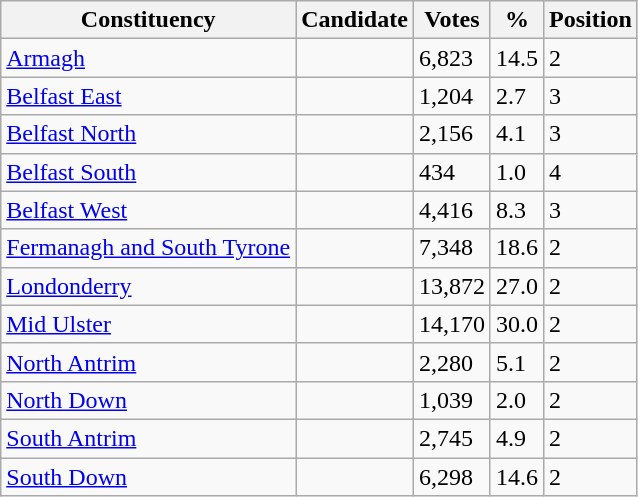<table class="wikitable sortable">
<tr>
<th>Constituency</th>
<th>Candidate</th>
<th>Votes</th>
<th>%</th>
<th>Position</th>
</tr>
<tr>
<td><a href='#'>Armagh</a></td>
<td></td>
<td>6,823</td>
<td>14.5</td>
<td>2</td>
</tr>
<tr>
<td><a href='#'>Belfast East</a></td>
<td></td>
<td>1,204</td>
<td>2.7</td>
<td>3</td>
</tr>
<tr>
<td><a href='#'>Belfast North</a></td>
<td></td>
<td>2,156</td>
<td>4.1</td>
<td>3</td>
</tr>
<tr>
<td><a href='#'>Belfast South</a></td>
<td></td>
<td>434</td>
<td>1.0</td>
<td>4</td>
</tr>
<tr>
<td><a href='#'>Belfast West</a></td>
<td></td>
<td>4,416</td>
<td>8.3</td>
<td>3</td>
</tr>
<tr>
<td><a href='#'>Fermanagh and South Tyrone</a></td>
<td></td>
<td>7,348</td>
<td>18.6</td>
<td>2</td>
</tr>
<tr>
<td><a href='#'>Londonderry</a></td>
<td></td>
<td>13,872</td>
<td>27.0</td>
<td>2</td>
</tr>
<tr>
<td><a href='#'>Mid Ulster</a></td>
<td></td>
<td>14,170</td>
<td>30.0</td>
<td>2</td>
</tr>
<tr>
<td><a href='#'>North Antrim</a></td>
<td></td>
<td>2,280</td>
<td>5.1</td>
<td>2</td>
</tr>
<tr>
<td><a href='#'>North Down</a></td>
<td></td>
<td>1,039</td>
<td>2.0</td>
<td>2</td>
</tr>
<tr>
<td><a href='#'>South Antrim</a></td>
<td></td>
<td>2,745</td>
<td>4.9</td>
<td>2</td>
</tr>
<tr>
<td><a href='#'>South Down</a></td>
<td></td>
<td>6,298</td>
<td>14.6</td>
<td>2</td>
</tr>
</table>
